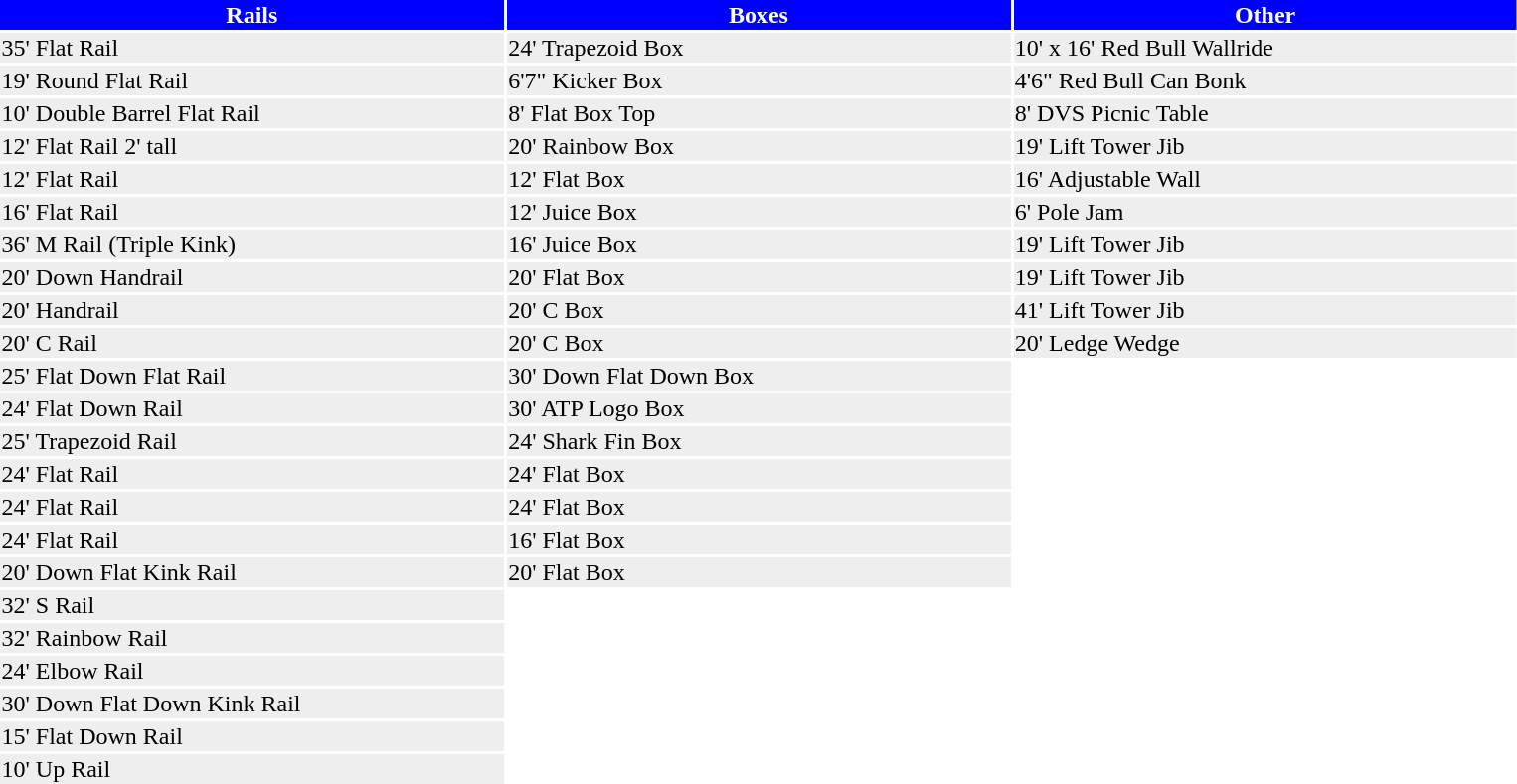<table ->
<tr>
<th width=20% style="background: blue; color: white;">Rails</th>
<th width=20% style="background: blue; color: white;">Boxes</th>
<th width=20% style="background: blue; color: white;">Other</th>
</tr>
<tr style="background: #eeeeee; color: black;">
<td>35' Flat Rail</td>
<td>24' Trapezoid Box</td>
<td>10' x 16' Red Bull Wallride</td>
</tr>
<tr style="background: #eeeeee; color: black;">
<td>19' Round Flat Rail</td>
<td>6'7" Kicker Box</td>
<td>4'6" Red Bull Can Bonk</td>
</tr>
<tr style="background: #eeeeee; color: black;">
<td>10' Double Barrel Flat Rail</td>
<td>8' Flat Box Top</td>
<td>8' DVS Picnic Table</td>
</tr>
<tr style="background: #eeeeee; color: black;">
<td>12' Flat Rail 2' tall</td>
<td>20' Rainbow Box</td>
<td>19' Lift Tower Jib</td>
</tr>
<tr style="background: #eeeeee; color: black;">
<td>12' Flat Rail</td>
<td>12' Flat Box</td>
<td>16' Adjustable Wall</td>
</tr>
<tr style="background: #eeeeee; color: black;">
<td>16' Flat Rail</td>
<td>12' Juice Box</td>
<td>6' Pole Jam</td>
</tr>
<tr style="background: #eeeeee; color: black;">
<td>36' M Rail (Triple Kink)</td>
<td>16' Juice Box</td>
<td>19' Lift Tower Jib</td>
</tr>
<tr style="background: #eeeeee; color: black;">
<td>20' Down Handrail</td>
<td>20' Flat Box</td>
<td>19' Lift Tower Jib</td>
</tr>
<tr style="background: #eeeeee; color: black;">
<td>20' Handrail</td>
<td>20' C Box</td>
<td>41' Lift Tower Jib</td>
</tr>
<tr style="background: #eeeeee; color: black;">
<td>20' C Rail</td>
<td>20' C Box</td>
<td>20' Ledge Wedge</td>
</tr>
<tr style="background: #eeeeee; color: black;">
<td>25' Flat Down Flat Rail</td>
<td>30' Down Flat Down Box</td>
</tr>
<tr style="background: #eeeeee; color: black;">
<td>24' Flat Down Rail</td>
<td>30' ATP Logo Box</td>
</tr>
<tr style="background: #eeeeee; color: black;">
<td>25' Trapezoid Rail</td>
<td>24' Shark Fin Box</td>
</tr>
<tr style="background: #eeeeee; color: black;">
<td>24' Flat Rail</td>
<td>24' Flat Box</td>
</tr>
<tr style="background: #eeeeee; color: black;">
<td>24' Flat Rail</td>
<td>24' Flat Box</td>
</tr>
<tr style="background: #eeeeee; color: black;">
<td>24' Flat Rail</td>
<td>16' Flat Box</td>
</tr>
<tr style="background: #eeeeee; color: black;">
<td>20' Down Flat Kink Rail</td>
<td>20' Flat Box</td>
</tr>
<tr style="background: #eeeeee; color: black;">
<td>32' S Rail</td>
</tr>
<tr style="background: #eeeeee; color: black;">
<td>32' Rainbow Rail</td>
</tr>
<tr style="background: #eeeeee; color: black;">
<td>24' Elbow Rail</td>
</tr>
<tr style="background: #eeeeee; color: black;">
<td>30' Down Flat Down Kink Rail</td>
</tr>
<tr style="background: #eeeeee; color: black;">
<td>15' Flat Down Rail</td>
</tr>
<tr style="background: #eeeeee; color: black;">
<td>10' Up Rail</td>
</tr>
</table>
